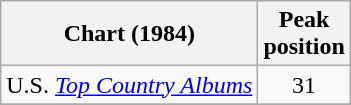<table class="wikitable">
<tr>
<th>Chart (1984)</th>
<th>Peak<br>position<br></th>
</tr>
<tr>
<td>U.S. <em><a href='#'>Top Country Albums</a></em></td>
<td align="center">31</td>
</tr>
<tr>
</tr>
</table>
